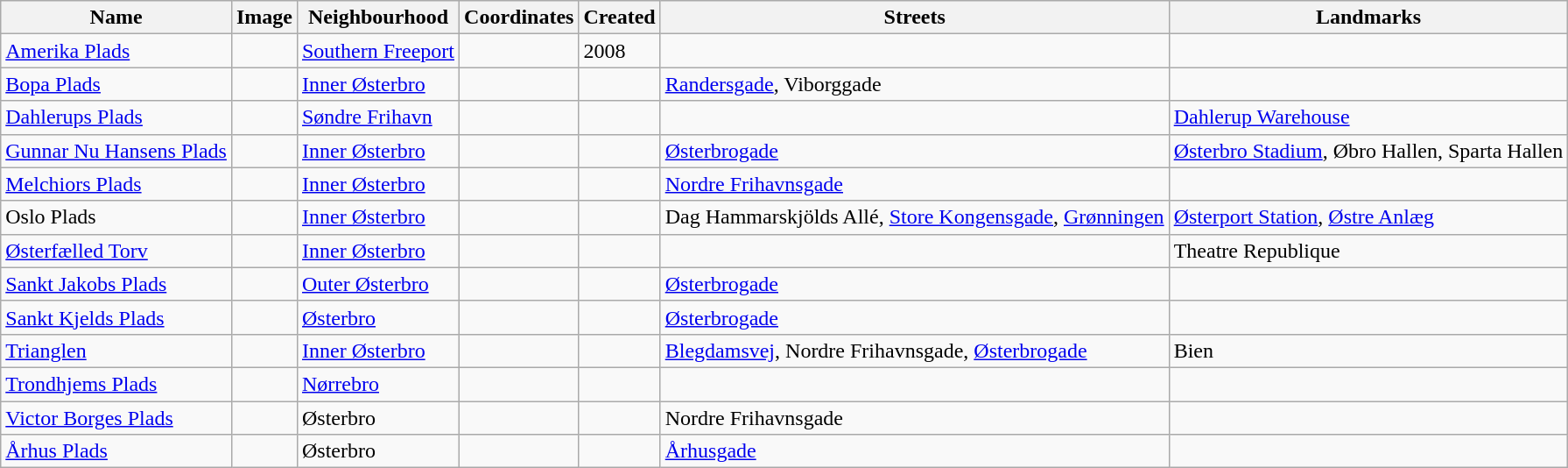<table class="wikitable sortable">
<tr>
<th>Name</th>
<th>Image</th>
<th>Neighbourhood</th>
<th>Coordinates</th>
<th>Created</th>
<th>Streets</th>
<th>Landmarks</th>
</tr>
<tr>
<td><a href='#'>Amerika Plads</a></td>
<td></td>
<td><a href='#'>Southern Freeport</a></td>
<td></td>
<td>2008</td>
<td></td>
<td></td>
</tr>
<tr>
<td><a href='#'>Bopa Plads</a></td>
<td></td>
<td><a href='#'>Inner Østerbro</a></td>
<td></td>
<td></td>
<td><a href='#'>Randersgade</a>, Viborggade</td>
<td></td>
</tr>
<tr>
<td><a href='#'>Dahlerups Plads</a></td>
<td></td>
<td><a href='#'>Søndre Frihavn</a></td>
<td></td>
<td></td>
<td></td>
<td><a href='#'>Dahlerup Warehouse</a></td>
</tr>
<tr>
<td><a href='#'>Gunnar Nu Hansens Plads</a></td>
<td></td>
<td><a href='#'>Inner Østerbro</a></td>
<td></td>
<td></td>
<td><a href='#'>Østerbrogade</a></td>
<td><a href='#'>Østerbro Stadium</a>, Øbro Hallen, Sparta Hallen</td>
</tr>
<tr>
<td><a href='#'>Melchiors Plads</a></td>
<td></td>
<td><a href='#'>Inner Østerbro</a></td>
<td></td>
<td></td>
<td><a href='#'>Nordre Frihavnsgade</a></td>
<td></td>
</tr>
<tr>
<td>Oslo Plads</td>
<td></td>
<td><a href='#'>Inner Østerbro</a></td>
<td></td>
<td></td>
<td>Dag Hammarskjölds Allé, <a href='#'>Store Kongensgade</a>, <a href='#'>Grønningen</a></td>
<td><a href='#'>Østerport Station</a>, <a href='#'>Østre Anlæg</a></td>
</tr>
<tr>
<td><a href='#'>Østerfælled Torv</a></td>
<td></td>
<td><a href='#'>Inner Østerbro</a></td>
<td></td>
<td></td>
<td></td>
<td>Theatre Republique</td>
</tr>
<tr>
<td><a href='#'>Sankt Jakobs Plads</a></td>
<td></td>
<td><a href='#'>Outer Østerbro</a></td>
<td></td>
<td></td>
<td><a href='#'>Østerbrogade</a></td>
<td></td>
</tr>
<tr>
<td><a href='#'>Sankt Kjelds Plads</a></td>
<td></td>
<td><a href='#'>Østerbro</a></td>
<td></td>
<td></td>
<td><a href='#'>Østerbrogade</a></td>
<td></td>
</tr>
<tr>
<td><a href='#'>Trianglen</a></td>
<td></td>
<td><a href='#'>Inner Østerbro</a></td>
<td></td>
<td></td>
<td><a href='#'>Blegdamsvej</a>, Nordre Frihavnsgade, <a href='#'>Østerbrogade</a></td>
<td>Bien</td>
</tr>
<tr>
<td><a href='#'>Trondhjems Plads</a></td>
<td></td>
<td><a href='#'>Nørrebro</a></td>
<td></td>
<td></td>
<td></td>
<td></td>
</tr>
<tr>
<td><a href='#'>Victor Borges Plads</a></td>
<td></td>
<td>Østerbro</td>
<td></td>
<td></td>
<td>Nordre Frihavnsgade</td>
<td></td>
</tr>
<tr>
<td><a href='#'>Århus Plads</a></td>
<td></td>
<td>Østerbro</td>
<td></td>
<td></td>
<td><a href='#'>Århusgade</a></td>
<td></td>
</tr>
</table>
